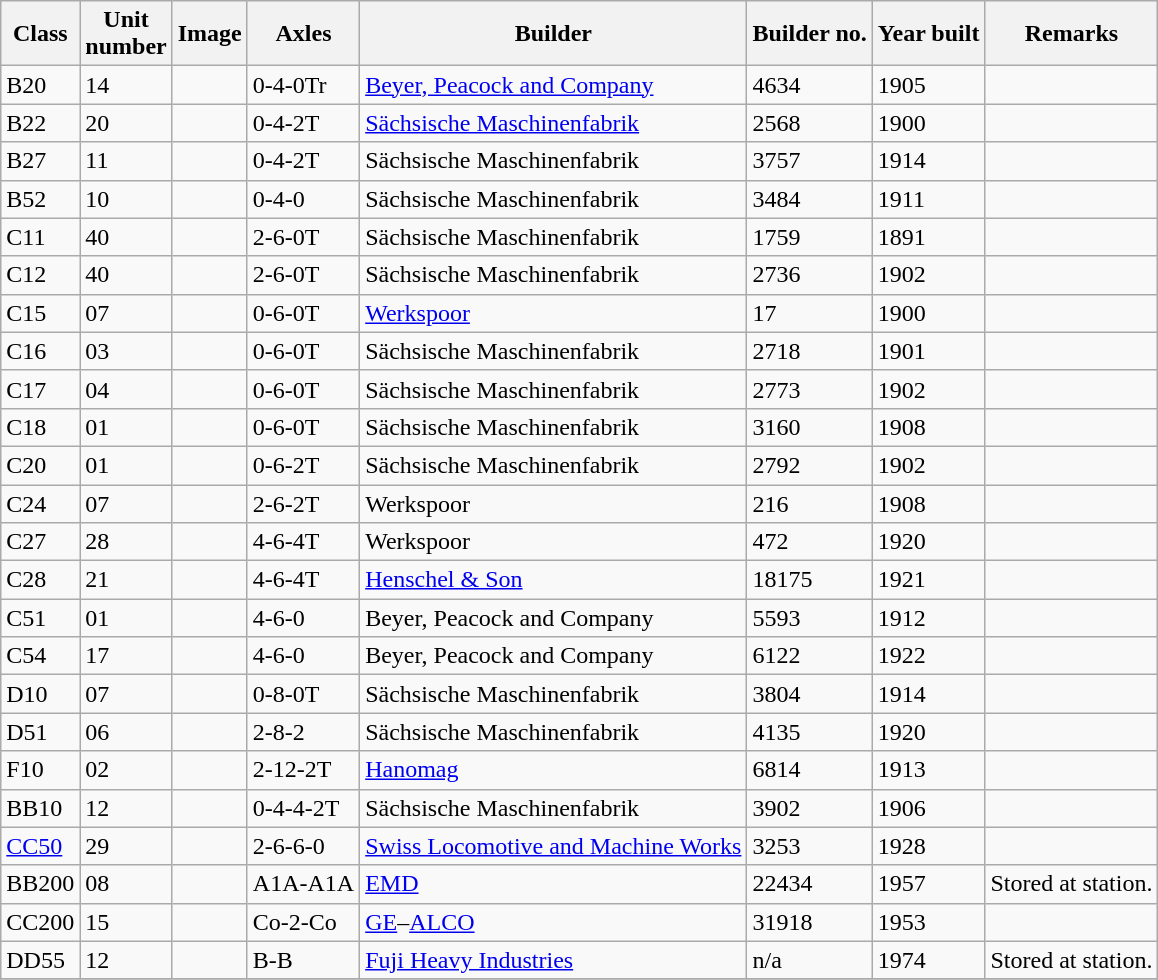<table class="wikitable">
<tr>
<th>Class</th>
<th>Unit<br>number</th>
<th>Image</th>
<th>Axles</th>
<th>Builder</th>
<th>Builder no.</th>
<th>Year built</th>
<th>Remarks</th>
</tr>
<tr>
<td>B20</td>
<td>14</td>
<td></td>
<td>0-4-0Tr</td>
<td> <a href='#'>Beyer, Peacock and Company</a></td>
<td>4634</td>
<td>1905</td>
<td></td>
</tr>
<tr>
<td>B22</td>
<td>20</td>
<td></td>
<td>0-4-2T</td>
<td> <a href='#'>Sächsische Maschinenfabrik</a></td>
<td>2568</td>
<td>1900</td>
<td></td>
</tr>
<tr>
<td>B27</td>
<td>11</td>
<td></td>
<td>0-4-2T</td>
<td> Sächsische Maschinenfabrik</td>
<td>3757</td>
<td>1914</td>
<td></td>
</tr>
<tr>
<td>B52</td>
<td>10</td>
<td></td>
<td>0-4-0</td>
<td> Sächsische Maschinenfabrik</td>
<td>3484</td>
<td>1911</td>
<td></td>
</tr>
<tr>
<td>C11</td>
<td>40</td>
<td></td>
<td>2-6-0T</td>
<td> Sächsische Maschinenfabrik</td>
<td>1759</td>
<td>1891</td>
<td></td>
</tr>
<tr>
<td>C12</td>
<td>40</td>
<td></td>
<td>2-6-0T</td>
<td> Sächsische Maschinenfabrik</td>
<td>2736</td>
<td>1902</td>
<td></td>
</tr>
<tr>
<td>C15</td>
<td>07</td>
<td></td>
<td>0-6-0T</td>
<td> <a href='#'>Werkspoor</a></td>
<td>17</td>
<td>1900</td>
<td></td>
</tr>
<tr>
<td>C16</td>
<td>03</td>
<td></td>
<td>0-6-0T</td>
<td> Sächsische Maschinenfabrik</td>
<td>2718</td>
<td>1901</td>
<td></td>
</tr>
<tr>
<td>C17</td>
<td>04</td>
<td></td>
<td>0-6-0T</td>
<td> Sächsische Maschinenfabrik</td>
<td>2773</td>
<td>1902</td>
<td></td>
</tr>
<tr>
<td>C18</td>
<td>01</td>
<td></td>
<td>0-6-0T</td>
<td> Sächsische Maschinenfabrik</td>
<td>3160</td>
<td>1908</td>
<td></td>
</tr>
<tr>
<td>C20</td>
<td>01</td>
<td></td>
<td>0-6-2T</td>
<td> Sächsische Maschinenfabrik</td>
<td>2792</td>
<td>1902</td>
<td></td>
</tr>
<tr>
<td>C24</td>
<td>07</td>
<td></td>
<td>2-6-2T</td>
<td> Werkspoor</td>
<td>216</td>
<td>1908</td>
<td></td>
</tr>
<tr>
<td>C27</td>
<td>28</td>
<td></td>
<td>4-6-4T</td>
<td> Werkspoor</td>
<td>472</td>
<td>1920</td>
<td></td>
</tr>
<tr>
<td>C28</td>
<td>21</td>
<td></td>
<td>4-6-4T</td>
<td> <a href='#'>Henschel & Son</a></td>
<td>18175</td>
<td>1921</td>
<td></td>
</tr>
<tr>
<td>C51</td>
<td>01</td>
<td></td>
<td>4-6-0</td>
<td> Beyer, Peacock and Company</td>
<td>5593</td>
<td>1912</td>
<td></td>
</tr>
<tr>
<td>C54</td>
<td>17</td>
<td></td>
<td>4-6-0</td>
<td> Beyer, Peacock and Company</td>
<td>6122</td>
<td>1922</td>
<td></td>
</tr>
<tr>
<td>D10</td>
<td>07</td>
<td></td>
<td>0-8-0T</td>
<td> Sächsische Maschinenfabrik</td>
<td>3804</td>
<td>1914</td>
<td></td>
</tr>
<tr>
<td>D51</td>
<td>06</td>
<td></td>
<td>2-8-2</td>
<td> Sächsische Maschinenfabrik</td>
<td>4135</td>
<td>1920</td>
<td></td>
</tr>
<tr>
<td>F10</td>
<td>02</td>
<td></td>
<td>2-12-2T</td>
<td> <a href='#'>Hanomag</a></td>
<td>6814</td>
<td>1913</td>
<td></td>
</tr>
<tr>
<td>BB10</td>
<td>12</td>
<td></td>
<td>0-4-4-2T</td>
<td> Sächsische Maschinenfabrik</td>
<td>3902</td>
<td>1906</td>
<td></td>
</tr>
<tr>
<td><a href='#'>CC50</a></td>
<td>29</td>
<td></td>
<td>2-6-6-0</td>
<td> <a href='#'>Swiss Locomotive and Machine Works</a></td>
<td>3253</td>
<td>1928</td>
<td></td>
</tr>
<tr>
<td>BB200</td>
<td>08</td>
<td></td>
<td>A1A-A1A</td>
<td> <a href='#'>EMD</a></td>
<td>22434</td>
<td>1957</td>
<td>Stored at  station.</td>
</tr>
<tr>
<td>CC200</td>
<td>15</td>
<td></td>
<td>Co-2-Co</td>
<td> <a href='#'>GE</a>–<a href='#'>ALCO</a></td>
<td>31918</td>
<td>1953</td>
<td></td>
</tr>
<tr>
<td>DD55</td>
<td>12</td>
<td></td>
<td>B-B</td>
<td> <a href='#'>Fuji Heavy Industries</a></td>
<td>n/a</td>
<td>1974</td>
<td>Stored at  station.</td>
</tr>
<tr>
</tr>
</table>
